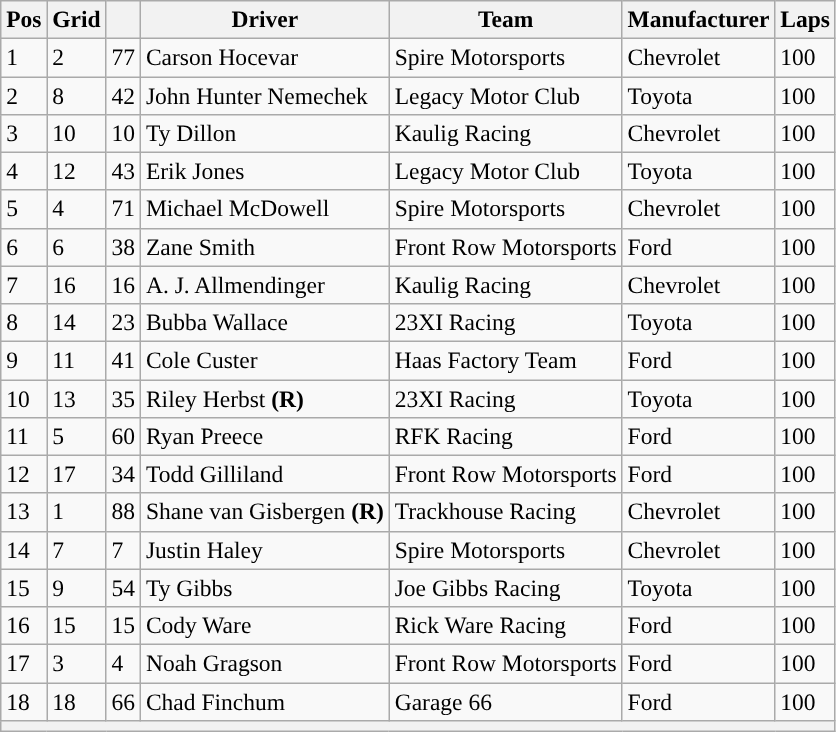<table class="wikitable" style="font-size:98%">
<tr>
<th>Pos</th>
<th>Grid</th>
<th></th>
<th>Driver</th>
<th>Team</th>
<th>Manufacturer</th>
<th>Laps</th>
</tr>
<tr>
<td>1</td>
<td>2</td>
<td>77</td>
<td>Carson Hocevar</td>
<td>Spire Motorsports</td>
<td>Chevrolet</td>
<td>100</td>
</tr>
<tr>
<td>2</td>
<td>8</td>
<td>42</td>
<td>John Hunter Nemechek</td>
<td>Legacy Motor Club</td>
<td>Toyota</td>
<td>100</td>
</tr>
<tr>
<td>3</td>
<td>10</td>
<td>10</td>
<td>Ty Dillon</td>
<td>Kaulig Racing</td>
<td>Chevrolet</td>
<td>100</td>
</tr>
<tr>
<td>4</td>
<td>12</td>
<td>43</td>
<td>Erik Jones</td>
<td>Legacy Motor Club</td>
<td>Toyota</td>
<td>100</td>
</tr>
<tr>
<td>5</td>
<td>4</td>
<td>71</td>
<td>Michael McDowell</td>
<td>Spire Motorsports</td>
<td>Chevrolet</td>
<td>100</td>
</tr>
<tr>
<td>6</td>
<td>6</td>
<td>38</td>
<td>Zane Smith</td>
<td>Front Row Motorsports</td>
<td>Ford</td>
<td>100</td>
</tr>
<tr>
<td>7</td>
<td>16</td>
<td>16</td>
<td>A. J. Allmendinger</td>
<td>Kaulig Racing</td>
<td>Chevrolet</td>
<td>100</td>
</tr>
<tr>
<td>8</td>
<td>14</td>
<td>23</td>
<td>Bubba Wallace</td>
<td>23XI Racing</td>
<td>Toyota</td>
<td>100</td>
</tr>
<tr>
<td>9</td>
<td>11</td>
<td>41</td>
<td>Cole Custer</td>
<td>Haas Factory Team</td>
<td>Ford</td>
<td>100</td>
</tr>
<tr>
<td>10</td>
<td>13</td>
<td>35</td>
<td>Riley Herbst <strong>(R)</strong></td>
<td>23XI Racing</td>
<td>Toyota</td>
<td>100</td>
</tr>
<tr>
<td>11</td>
<td>5</td>
<td>60</td>
<td>Ryan Preece</td>
<td>RFK Racing</td>
<td>Ford</td>
<td>100</td>
</tr>
<tr>
<td>12</td>
<td>17</td>
<td>34</td>
<td>Todd Gilliland</td>
<td>Front Row Motorsports</td>
<td>Ford</td>
<td>100</td>
</tr>
<tr>
<td>13</td>
<td>1</td>
<td>88</td>
<td>Shane van Gisbergen <strong>(R)</strong></td>
<td>Trackhouse Racing</td>
<td>Chevrolet</td>
<td>100</td>
</tr>
<tr>
<td>14</td>
<td>7</td>
<td>7</td>
<td>Justin Haley</td>
<td>Spire Motorsports</td>
<td>Chevrolet</td>
<td>100</td>
</tr>
<tr>
<td>15</td>
<td>9</td>
<td>54</td>
<td>Ty Gibbs</td>
<td>Joe Gibbs Racing</td>
<td>Toyota</td>
<td>100</td>
</tr>
<tr>
<td>16</td>
<td>15</td>
<td>15</td>
<td>Cody Ware</td>
<td>Rick Ware Racing</td>
<td>Ford</td>
<td>100</td>
</tr>
<tr>
<td>17</td>
<td>3</td>
<td>4</td>
<td>Noah Gragson</td>
<td>Front Row Motorsports</td>
<td>Ford</td>
<td>100</td>
</tr>
<tr>
<td>18</td>
<td>18</td>
<td>66</td>
<td>Chad Finchum</td>
<td>Garage 66</td>
<td>Ford</td>
<td>100</td>
</tr>
<tr>
<th colspan="7"></th>
</tr>
</table>
